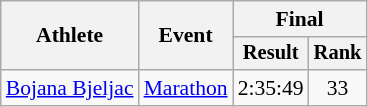<table class="wikitable" style="font-size:90%">
<tr>
<th rowspan="2">Athlete</th>
<th rowspan="2">Event</th>
<th colspan="2">Final</th>
</tr>
<tr style="font-size:95%">
<th>Result</th>
<th>Rank</th>
</tr>
<tr align=center>
<td align=left><a href='#'>Bojana Bjeljac</a></td>
<td align=left><a href='#'>Marathon</a></td>
<td>2:35:49 </td>
<td>33</td>
</tr>
</table>
